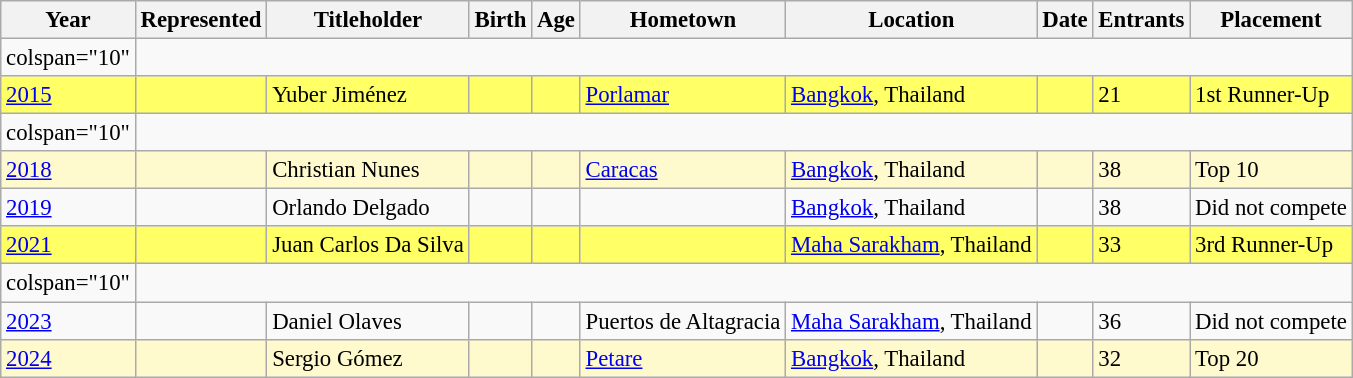<table class="wikitable sortable" style="font-size: 95%;">
<tr>
<th>Year</th>
<th>Represented</th>
<th>Titleholder</th>
<th>Birth</th>
<th>Age</th>
<th>Hometown</th>
<th>Location</th>
<th>Date</th>
<th>Entrants</th>
<th>Placement</th>
</tr>
<tr>
<td>colspan="10" </td>
</tr>
<tr style="background-color:#FFFF66;">
<td><a href='#'>2015</a></td>
<td></td>
<td>Yuber Jiménez</td>
<td></td>
<td></td>
<td><a href='#'>Porlamar</a></td>
<td><a href='#'>Bangkok</a>, Thailand</td>
<td></td>
<td>21</td>
<td>1st Runner-Up</td>
</tr>
<tr>
<td>colspan="10" </td>
</tr>
<tr style="background-color:#FFFACD;">
<td><a href='#'>2018</a></td>
<td></td>
<td>Christian Nunes</td>
<td></td>
<td></td>
<td><a href='#'>Caracas</a></td>
<td><a href='#'>Bangkok</a>, Thailand</td>
<td></td>
<td>38</td>
<td>Top 10</td>
</tr>
<tr>
<td><a href='#'>2019</a></td>
<td></td>
<td>Orlando Delgado</td>
<td></td>
<td></td>
<td></td>
<td><a href='#'>Bangkok</a>, Thailand</td>
<td></td>
<td>38</td>
<td>Did not compete</td>
</tr>
<tr style="background-color:#FFFF66;">
<td><a href='#'>2021</a></td>
<td></td>
<td>Juan Carlos Da Silva</td>
<td></td>
<td></td>
<td></td>
<td><a href='#'>Maha Sarakham</a>, Thailand</td>
<td></td>
<td>33</td>
<td>3rd Runner-Up</td>
</tr>
<tr>
<td>colspan="10" </td>
</tr>
<tr>
<td><a href='#'>2023</a></td>
<td></td>
<td>Daniel Olaves</td>
<td></td>
<td></td>
<td>Puertos de Altagracia</td>
<td><a href='#'>Maha Sarakham</a>, Thailand</td>
<td></td>
<td>36</td>
<td>Did not compete</td>
</tr>
<tr style="background-color:#FFFACD;">
<td><a href='#'>2024</a></td>
<td></td>
<td>Sergio Gómez</td>
<td></td>
<td></td>
<td><a href='#'>Petare</a></td>
<td><a href='#'>Bangkok</a>, Thailand</td>
<td></td>
<td>32</td>
<td>Top 20</td>
</tr>
</table>
